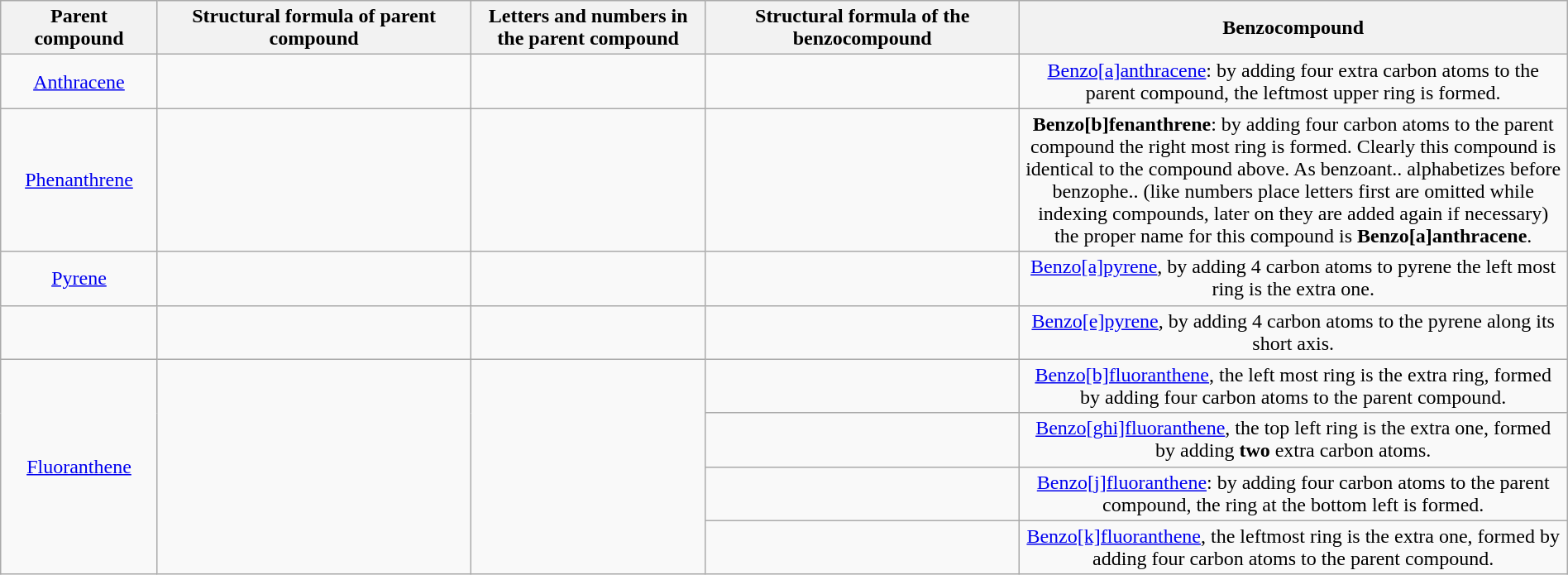<table class="wikitable" width="100%">
<tr>
<th style="width:10%;">Parent compound</th>
<th style="width:20%;">Structural formula of parent compound</th>
<th style="width:15%;">Letters and numbers in the parent compound</th>
<th style="width:20%;">Structural formula of the <strong>benzo</strong>compound</th>
<th style="width:35%;"><strong>Benzo</strong>compound</th>
</tr>
<tr>
<td valign="center" align="center"><a href='#'>Anthracene</a></td>
<td></td>
<td></td>
<td></td>
<td valign="center" align="center"><a href='#'>Benzo[a]anthracene</a>: by adding four extra carbon atoms to the parent compound, the leftmost upper ring is formed.</td>
</tr>
<tr>
<td valign="center" align="center"><a href='#'>Phenanthrene</a></td>
<td></td>
<td></td>
<td></td>
<td valign="center" align="center"><strong>Benzo[b]fenanthrene</strong>: by adding four carbon atoms to the parent compound the right most ring is formed. Clearly this compound is identical to the compound above. As benzoant.. alphabetizes before benzophe.. (like numbers place letters first are omitted while indexing compounds, later on they are added again if necessary) the proper name for this compound is <strong>Benzo[a]anthracene</strong>.</td>
</tr>
<tr>
<td valign="center" align="center"><a href='#'>Pyrene</a></td>
<td></td>
<td></td>
<td></td>
<td valign="center" align="center"><a href='#'>Benzo[a]pyrene</a>, by adding 4 carbon atoms to pyrene the left most ring is the extra one.</td>
</tr>
<tr>
<td valign="center" align="center"></td>
<td></td>
<td></td>
<td></td>
<td valign="center" align="center"><a href='#'>Benzo[e]pyrene</a>, by adding 4 carbon atoms to the pyrene along its short axis.</td>
</tr>
<tr>
<td valign="center" align="center" rowspan="4"><a href='#'>Fluoranthene</a></td>
<td rowspan="4" valign="center"></td>
<td rowspan="4" valign="top"></td>
<td align="center""></td>
<td valign="center" align="center"><a href='#'>Benzo[b]fluoranthene</a>, the left most ring is the extra ring, formed by adding four carbon atoms to the parent compound.</td>
</tr>
<tr>
<td align="center""></td>
<td valign="center" align="center"><a href='#'>Benzo[ghi]fluoranthene</a>, the top left ring is the extra one, formed by adding <strong>two</strong> extra carbon atoms.</td>
</tr>
<tr>
<td align="center""></td>
<td valign="center" align="center"><a href='#'>Benzo[j]fluoranthene</a>: by adding four carbon atoms to the parent compound, the ring  at the bottom left is formed.</td>
</tr>
<tr>
<td align="center""></td>
<td valign="center" align="center"><a href='#'>Benzo[k]fluoranthene</a>, the leftmost ring is the extra one, formed by adding four carbon atoms to the parent compound.</td>
</tr>
</table>
